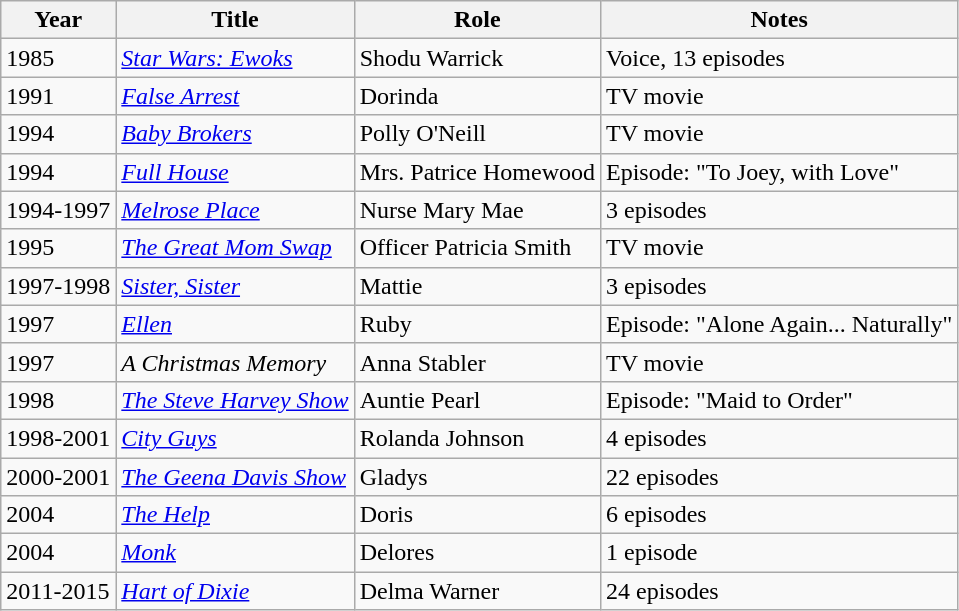<table class="wikitable sortable">
<tr>
<th>Year</th>
<th>Title</th>
<th>Role</th>
<th class="unsortable">Notes</th>
</tr>
<tr>
<td>1985</td>
<td><em><a href='#'>Star Wars: Ewoks</a></em></td>
<td>Shodu Warrick</td>
<td>Voice, 13 episodes</td>
</tr>
<tr>
<td>1991</td>
<td><em><a href='#'>False Arrest</a></em></td>
<td>Dorinda</td>
<td>TV movie</td>
</tr>
<tr>
<td>1994</td>
<td><em><a href='#'>Baby Brokers</a></em></td>
<td>Polly O'Neill</td>
<td>TV movie</td>
</tr>
<tr>
<td>1994</td>
<td><em><a href='#'>Full House</a></em></td>
<td>Mrs. Patrice Homewood</td>
<td>Episode: "To Joey, with Love"</td>
</tr>
<tr>
<td>1994-1997</td>
<td><em><a href='#'>Melrose Place</a></em></td>
<td>Nurse Mary Mae</td>
<td>3 episodes</td>
</tr>
<tr>
<td>1995</td>
<td><em><a href='#'>The Great Mom Swap</a></em></td>
<td>Officer Patricia Smith</td>
<td>TV movie</td>
</tr>
<tr>
<td>1997-1998</td>
<td><em><a href='#'>Sister, Sister</a></em></td>
<td>Mattie</td>
<td>3 episodes</td>
</tr>
<tr>
<td>1997</td>
<td><em><a href='#'>Ellen</a></em></td>
<td>Ruby</td>
<td>Episode: "Alone Again... Naturally"</td>
</tr>
<tr>
<td>1997</td>
<td><em>A Christmas Memory</em></td>
<td>Anna Stabler</td>
<td>TV movie</td>
</tr>
<tr>
<td>1998</td>
<td><em><a href='#'>The Steve Harvey Show</a></em></td>
<td>Auntie Pearl</td>
<td>Episode: "Maid to Order"</td>
</tr>
<tr>
<td>1998-2001</td>
<td><em><a href='#'>City Guys</a></em></td>
<td>Rolanda Johnson</td>
<td>4 episodes</td>
</tr>
<tr>
<td>2000-2001</td>
<td><em><a href='#'>The Geena Davis Show</a></em></td>
<td>Gladys</td>
<td>22 episodes</td>
</tr>
<tr>
<td>2004</td>
<td><em><a href='#'>The Help</a></em></td>
<td>Doris</td>
<td>6 episodes</td>
</tr>
<tr>
<td>2004</td>
<td><em><a href='#'>Monk</a></em></td>
<td>Delores</td>
<td>1 episode</td>
</tr>
<tr>
<td>2011-2015</td>
<td><em><a href='#'>Hart of Dixie</a></em></td>
<td>Delma Warner</td>
<td>24 episodes</td>
</tr>
</table>
